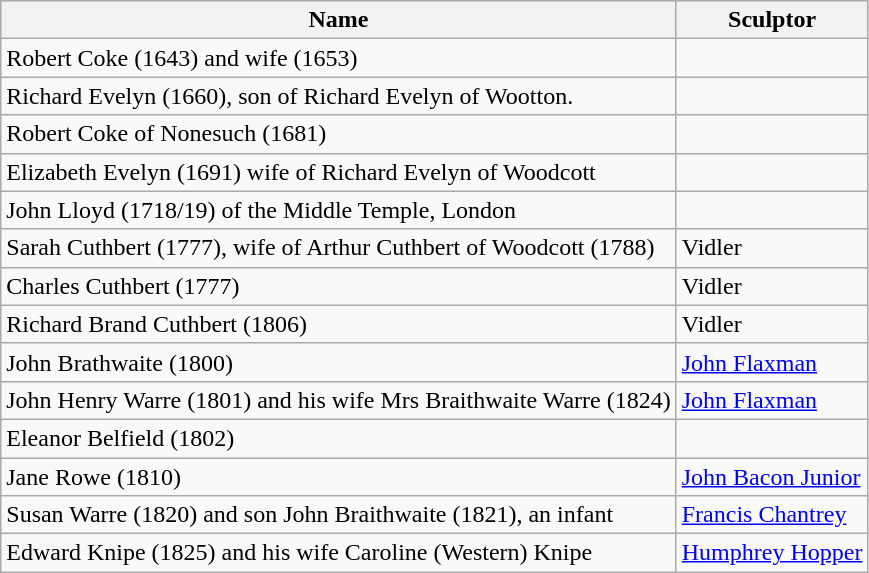<table class="wikitable">
<tr>
<th>Name</th>
<th>Sculptor</th>
</tr>
<tr>
<td>Robert Coke (1643) and wife (1653)</td>
<td></td>
</tr>
<tr>
<td>Richard Evelyn (1660), son of Richard Evelyn of Wootton.</td>
<td></td>
</tr>
<tr>
<td>Robert Coke of Nonesuch (1681)</td>
<td></td>
</tr>
<tr>
<td>Elizabeth Evelyn (1691) wife of Richard Evelyn of Woodcott</td>
<td></td>
</tr>
<tr>
<td>John Lloyd (1718/19) of the Middle Temple, London</td>
<td></td>
</tr>
<tr>
<td>Sarah Cuthbert (1777), wife of Arthur Cuthbert of Woodcott (1788)</td>
<td>Vidler</td>
</tr>
<tr>
<td>Charles Cuthbert (1777)</td>
<td>Vidler</td>
</tr>
<tr>
<td>Richard Brand Cuthbert (1806)</td>
<td>Vidler</td>
</tr>
<tr>
<td>John Brathwaite (1800)</td>
<td><a href='#'>John Flaxman</a></td>
</tr>
<tr>
<td>John Henry Warre (1801) and his wife Mrs Braithwaite Warre (1824)</td>
<td><a href='#'>John Flaxman</a></td>
</tr>
<tr>
<td>Eleanor Belfield (1802)</td>
<td></td>
</tr>
<tr>
<td>Jane Rowe (1810)</td>
<td><a href='#'>John Bacon Junior</a></td>
</tr>
<tr>
<td>Susan Warre (1820) and son John Braithwaite (1821), an infant</td>
<td><a href='#'>Francis Chantrey</a></td>
</tr>
<tr>
<td>Edward Knipe (1825) and his wife Caroline (Western) Knipe</td>
<td><a href='#'>Humphrey Hopper</a></td>
</tr>
</table>
